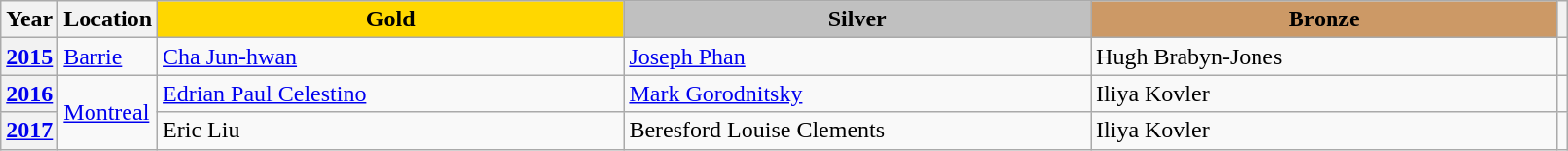<table class="wikitable unsortable" style="text-align:left; width:85%">
<tr>
<th scope="col" style="text-align:center">Year</th>
<th scope="col" style="text-align:center">Location</th>
<td scope="col" style="text-align:center; width:30%; background:gold"><strong>Gold</strong></td>
<td scope="col" style="text-align:center; width:30%; background:silver"><strong>Silver</strong></td>
<td scope="col" style="text-align:center; width:30%; background:#c96"><strong>Bronze</strong></td>
<th scope="col" style="text-align:center"></th>
</tr>
<tr>
<th scope="row" style="text-align:left"><a href='#'>2015</a></th>
<td><a href='#'>Barrie</a></td>
<td> <a href='#'>Cha Jun-hwan</a></td>
<td> <a href='#'>Joseph Phan</a></td>
<td> Hugh Brabyn-Jones</td>
<td></td>
</tr>
<tr>
<th scope="row" style="text-align:left"><a href='#'>2016</a></th>
<td rowspan="2"><a href='#'>Montreal</a></td>
<td> <a href='#'>Edrian Paul Celestino</a></td>
<td> <a href='#'>Mark Gorodnitsky</a></td>
<td> Iliya Kovler</td>
<td></td>
</tr>
<tr>
<th scope="row" style="text-align:left"><a href='#'>2017</a></th>
<td> Eric Liu</td>
<td> Beresford Louise Clements</td>
<td> Iliya Kovler</td>
<td></td>
</tr>
</table>
